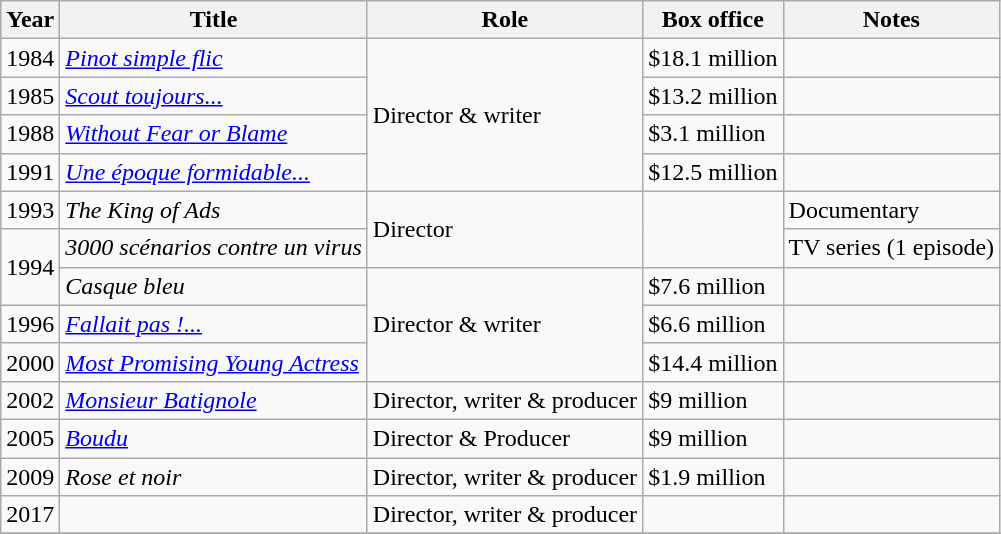<table class="wikitable sortable">
<tr>
<th>Year</th>
<th>Title</th>
<th>Role</th>
<th>Box office</th>
<th class=unsortable>Notes</th>
</tr>
<tr>
<td>1984</td>
<td><em><a href='#'>Pinot simple flic</a></em></td>
<td rowspan="4">Director & writer</td>
<td>$18.1 million</td>
<td></td>
</tr>
<tr>
<td>1985</td>
<td><em><a href='#'>Scout toujours...</a></em></td>
<td>$13.2 million</td>
<td></td>
</tr>
<tr>
<td>1988</td>
<td><em><a href='#'>Without Fear or Blame</a></em></td>
<td>$3.1 million</td>
<td></td>
</tr>
<tr>
<td>1991</td>
<td><em><a href='#'>Une époque formidable...</a></em></td>
<td>$12.5 million</td>
<td></td>
</tr>
<tr>
<td>1993</td>
<td><em>The King of Ads</em></td>
<td rowspan="2">Director</td>
<td rowspan=2></td>
<td>Documentary</td>
</tr>
<tr>
<td rowspan=2>1994</td>
<td><em>3000 scénarios contre un virus</em></td>
<td>TV series (1 episode)</td>
</tr>
<tr>
<td><em>Casque bleu</em></td>
<td rowspan="3">Director & writer</td>
<td>$7.6 million</td>
<td></td>
</tr>
<tr>
<td>1996</td>
<td><em><a href='#'>Fallait pas !...</a></em></td>
<td>$6.6 million</td>
<td></td>
</tr>
<tr>
<td>2000</td>
<td><em><a href='#'>Most Promising Young Actress</a></em></td>
<td>$14.4 million</td>
<td></td>
</tr>
<tr>
<td>2002</td>
<td><em><a href='#'>Monsieur Batignole</a></em></td>
<td>Director, writer & producer</td>
<td>$9 million</td>
<td></td>
</tr>
<tr>
<td>2005</td>
<td><em><a href='#'>Boudu</a></em></td>
<td>Director & Producer</td>
<td>$9 million</td>
<td></td>
</tr>
<tr>
<td>2009</td>
<td><em>Rose et noir</em></td>
<td>Director, writer & producer</td>
<td>$1.9 million</td>
<td></td>
</tr>
<tr>
<td>2017</td>
<td></td>
<td>Director, writer & producer</td>
<td></td>
<td></td>
</tr>
<tr>
</tr>
</table>
